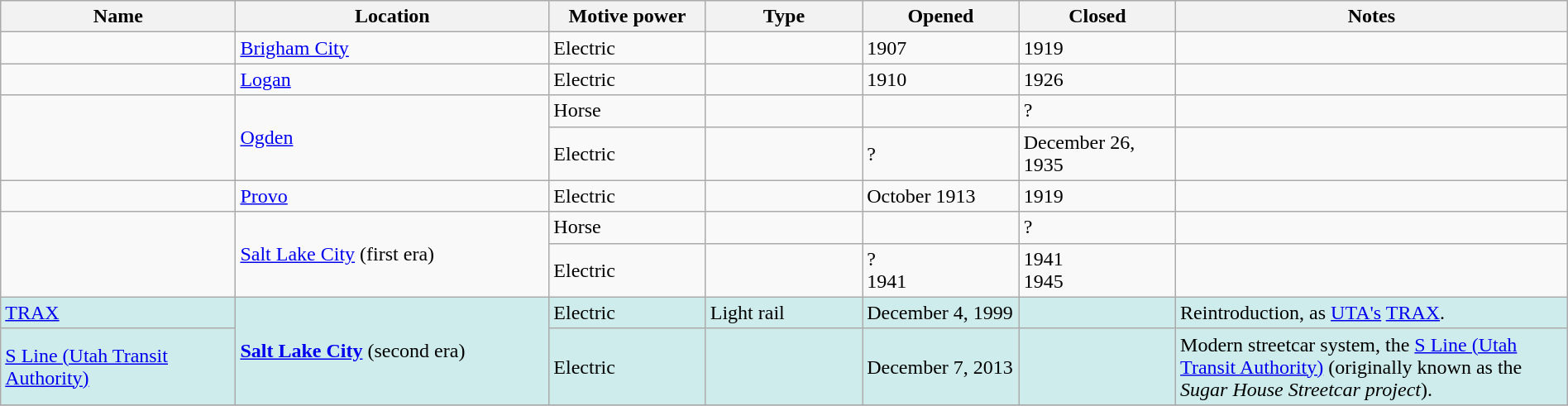<table class="wikitable sortable" width=100%>
<tr>
<th width=15%>Name</th>
<th width=20%>Location</th>
<th width=10%>Motive power</th>
<th width=10%>Type</th>
<th width=10%>Opened</th>
<th width=10%>Closed</th>
<th class="unsortable" width=25%>Notes</th>
</tr>
<tr>
<td> </td>
<td><a href='#'>Brigham City</a></td>
<td>Electric</td>
<td> </td>
<td>1907</td>
<td>1919</td>
<td> </td>
</tr>
<tr>
<td> </td>
<td><a href='#'>Logan</a></td>
<td>Electric</td>
<td> </td>
<td>1910</td>
<td>1926</td>
<td> </td>
</tr>
<tr>
<td rowspan="2"> </td>
<td rowspan="2"><a href='#'>Ogden</a></td>
<td>Horse</td>
<td> </td>
<td></td>
<td>?</td>
<td> </td>
</tr>
<tr>
<td>Electric</td>
<td> </td>
<td>?</td>
<td>December 26, 1935</td>
<td> </td>
</tr>
<tr>
<td> </td>
<td><a href='#'>Provo</a></td>
<td>Electric</td>
<td> </td>
<td>October 1913</td>
<td>1919</td>
<td> </td>
</tr>
<tr>
<td rowspan="2"> </td>
<td rowspan="2"><a href='#'>Salt Lake City</a> (first era)</td>
<td>Horse</td>
<td> </td>
<td></td>
<td>?</td>
<td> </td>
</tr>
<tr>
<td>Electric</td>
<td> </td>
<td>?<br>1941</td>
<td>1941<br>1945</td>
<td> </td>
</tr>
<tr style="background:#CFECEC">
<td><a href='#'>TRAX</a></td>
<td rowspan=2 style="background:#CFECEC"><strong><a href='#'>Salt Lake City</a></strong> (second era)</td>
<td>Electric</td>
<td>Light rail</td>
<td>December 4, 1999</td>
<td> </td>
<td>Reintroduction, as <a href='#'>UTA's</a> <a href='#'>TRAX</a>.</td>
</tr>
<tr style="background:#CFECEC">
<td><a href='#'>S Line (Utah Transit Authority)</a></td>
<td>Electric</td>
<td> </td>
<td>December 7, 2013</td>
<td> </td>
<td>Modern streetcar system, the <a href='#'>S Line (Utah Transit Authority)</a> (originally known as the <em>Sugar House Streetcar project</em>).</td>
</tr>
<tr>
</tr>
</table>
